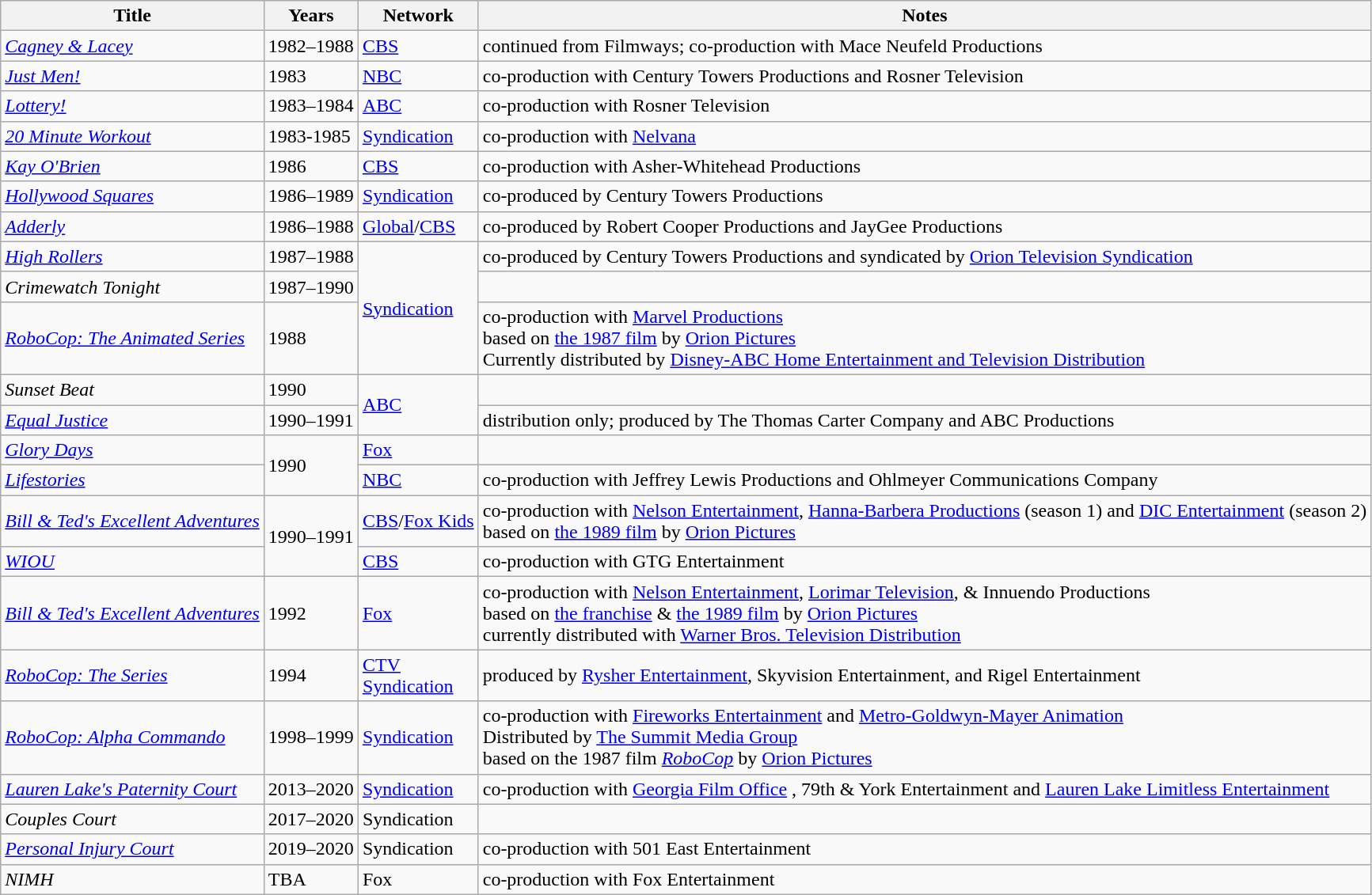<table class="wikitable sortable">
<tr>
<th>Title</th>
<th>Years</th>
<th>Network</th>
<th>Notes</th>
</tr>
<tr>
<td><em><a href='#'>Cagney & Lacey</a></em></td>
<td>1982–1988</td>
<td><a href='#'>CBS</a></td>
<td>continued from Filmways; co-production with Mace Neufeld Productions</td>
</tr>
<tr>
<td><em><a href='#'>Just Men!</a></em></td>
<td>1983</td>
<td><a href='#'>NBC</a></td>
<td>co-production with Century Towers Productions and Rosner Television</td>
</tr>
<tr>
<td><em><a href='#'>Lottery!</a></em></td>
<td>1983–1984</td>
<td><a href='#'>ABC</a></td>
<td>co-production with Rosner Television</td>
</tr>
<tr>
<td><em><a href='#'>20 Minute Workout</a></em></td>
<td>1983-1985</td>
<td><a href='#'>Syndication</a></td>
<td>co-production with <a href='#'>Nelvana</a></td>
</tr>
<tr>
<td><em><a href='#'>Kay O'Brien</a></em></td>
<td>1986</td>
<td><a href='#'>CBS</a></td>
<td>co-production with Asher-Whitehead Productions</td>
</tr>
<tr>
<td><em><a href='#'>Hollywood Squares</a></em></td>
<td>1986–1989</td>
<td><a href='#'>Syndication</a></td>
<td>co-produced by Century Towers Productions</td>
</tr>
<tr>
<td><em><a href='#'>Adderly</a></em></td>
<td>1986–1988</td>
<td><a href='#'>Global</a>/<a href='#'>CBS</a></td>
<td>co-produced by Robert Cooper Productions and JayGee Productions</td>
</tr>
<tr>
<td><em><a href='#'>High Rollers</a></em></td>
<td>1987–1988</td>
<td rowspan="3"><a href='#'>Syndication</a></td>
<td>co-produced by Century Towers Productions and syndicated by <a href='#'>Orion Television Syndication</a></td>
</tr>
<tr>
<td><em>Crimewatch Tonight</em></td>
<td>1987–1990</td>
<td></td>
</tr>
<tr>
<td><em><a href='#'>RoboCop: The Animated Series</a></em></td>
<td>1988</td>
<td>co-production with <a href='#'>Marvel Productions</a><br> based on <a href='#'>the 1987 film</a> by <a href='#'>Orion Pictures</a> <br>Currently distributed by <a href='#'>Disney-ABC Home Entertainment and Television Distribution</a></td>
</tr>
<tr>
<td><em>Sunset Beat</em></td>
<td>1990</td>
<td rowspan="2"><a href='#'>ABC</a></td>
<td></td>
</tr>
<tr>
<td><em><a href='#'>Equal Justice</a></em></td>
<td>1990–1991</td>
<td>distribution only; produced by The Thomas Carter Company and ABC Productions</td>
</tr>
<tr>
<td><em><a href='#'>Glory Days</a></em></td>
<td rowspan="2">1990</td>
<td><a href='#'>Fox</a></td>
<td></td>
</tr>
<tr>
<td><em><a href='#'>Lifestories</a></em></td>
<td><a href='#'>NBC</a></td>
<td>co-production with Jeffrey Lewis Productions and Ohlmeyer Communications Company</td>
</tr>
<tr>
<td><em><a href='#'>Bill & Ted's Excellent Adventures</a></em></td>
<td rowspan="2">1990–1991</td>
<td><a href='#'>CBS</a>/<a href='#'>Fox Kids</a></td>
<td>co-production with <a href='#'>Nelson Entertainment</a>, <a href='#'>Hanna-Barbera Productions</a> (season 1) and <a href='#'>DIC Entertainment</a> (season 2) <br> based on <a href='#'>the 1989 film</a> by <a href='#'>Orion Pictures</a></td>
</tr>
<tr>
<td><em><a href='#'>WIOU</a></em></td>
<td><a href='#'>CBS</a></td>
<td>co-production with GTG Entertainment</td>
</tr>
<tr>
<td><em><a href='#'>Bill & Ted's Excellent Adventures</a></em></td>
<td>1992</td>
<td><a href='#'>Fox</a></td>
<td>co-production with <a href='#'>Nelson Entertainment</a>, <a href='#'>Lorimar Television</a>, & Innuendo Productions <br> based on <a href='#'>the franchise</a> & <a href='#'>the 1989 film</a> by <a href='#'>Orion Pictures</a> <br> currently distributed with <a href='#'>Warner Bros. Television Distribution</a></td>
</tr>
<tr>
<td><em><a href='#'>RoboCop: The Series</a></em></td>
<td>1994</td>
<td><a href='#'>CTV</a><br><a href='#'>Syndication</a></td>
<td>produced by <a href='#'>Rysher Entertainment</a>, Skyvision Entertainment, and Rigel Entertainment</td>
</tr>
<tr>
<td><em><a href='#'>RoboCop: Alpha Commando</a></em></td>
<td>1998–1999</td>
<td><a href='#'>Syndication</a></td>
<td>co-production with <a href='#'>Fireworks Entertainment</a> and <a href='#'>Metro-Goldwyn-Mayer Animation</a> <br> Distributed by <a href='#'>The Summit Media Group</a> <br>based on the 1987 film <em><a href='#'>RoboCop</a></em> by <a href='#'>Orion Pictures</a></td>
</tr>
<tr>
<td><em><a href='#'>Lauren Lake's Paternity Court</a></em></td>
<td>2013–2020</td>
<td><a href='#'>Syndication</a></td>
<td>co-production with <a href='#'>Georgia Film Office</a> , 79th & York Entertainment and <a href='#'>Lauren Lake Limitless Entertainment</a> </td>
</tr>
<tr>
<td><em>Couples Court</em></td>
<td>2017–2020</td>
<td>Syndication</td>
<td></td>
</tr>
<tr>
<td><em><a href='#'>Personal Injury Court</a></em></td>
<td>2019–2020</td>
<td>Syndication</td>
<td>co-production with 501 East Entertainment</td>
</tr>
<tr>
<td><em>NIMH</em></td>
<td>TBA</td>
<td>Fox</td>
<td>co-production with Fox Entertainment</td>
</tr>
</table>
